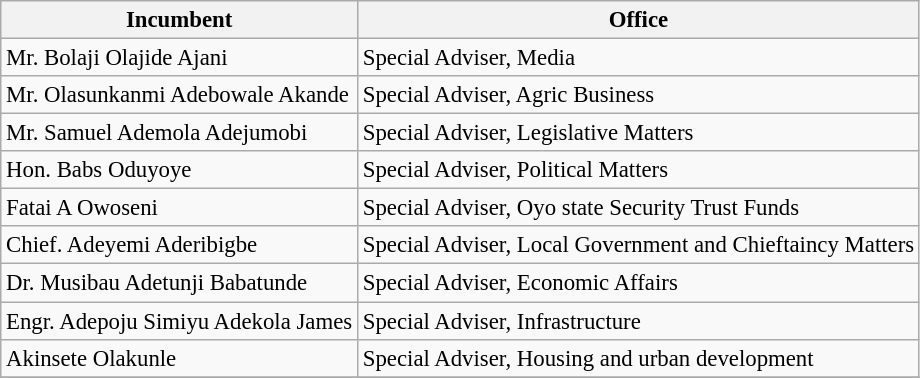<table class="wikitable" style="font-size: 95%;">
<tr>
<th>Incumbent</th>
<th>Office</th>
</tr>
<tr>
<td>Mr. Bolaji Olajide Ajani</td>
<td>Special Adviser, Media</td>
</tr>
<tr>
<td>Mr. Olasunkanmi Adebowale Akande</td>
<td>Special Adviser, Agric Business</td>
</tr>
<tr>
<td>Mr. Samuel Ademola Adejumobi</td>
<td>Special Adviser, Legislative Matters</td>
</tr>
<tr>
<td>Hon. Babs Oduyoye</td>
<td>Special Adviser, Political Matters</td>
</tr>
<tr>
<td>Fatai A Owoseni</td>
<td>Special Adviser, Oyo state Security Trust Funds</td>
</tr>
<tr>
<td>Chief. Adeyemi Aderibigbe</td>
<td>Special Adviser, Local Government and Chieftaincy Matters</td>
</tr>
<tr>
<td>Dr. Musibau Adetunji Babatunde</td>
<td>Special Adviser, Economic Affairs</td>
</tr>
<tr>
<td>Engr. Adepoju Simiyu Adekola James</td>
<td>Special Adviser, Infrastructure</td>
</tr>
<tr>
<td>Akinsete Olakunle</td>
<td>Special Adviser, Housing and urban development</td>
</tr>
<tr>
</tr>
</table>
